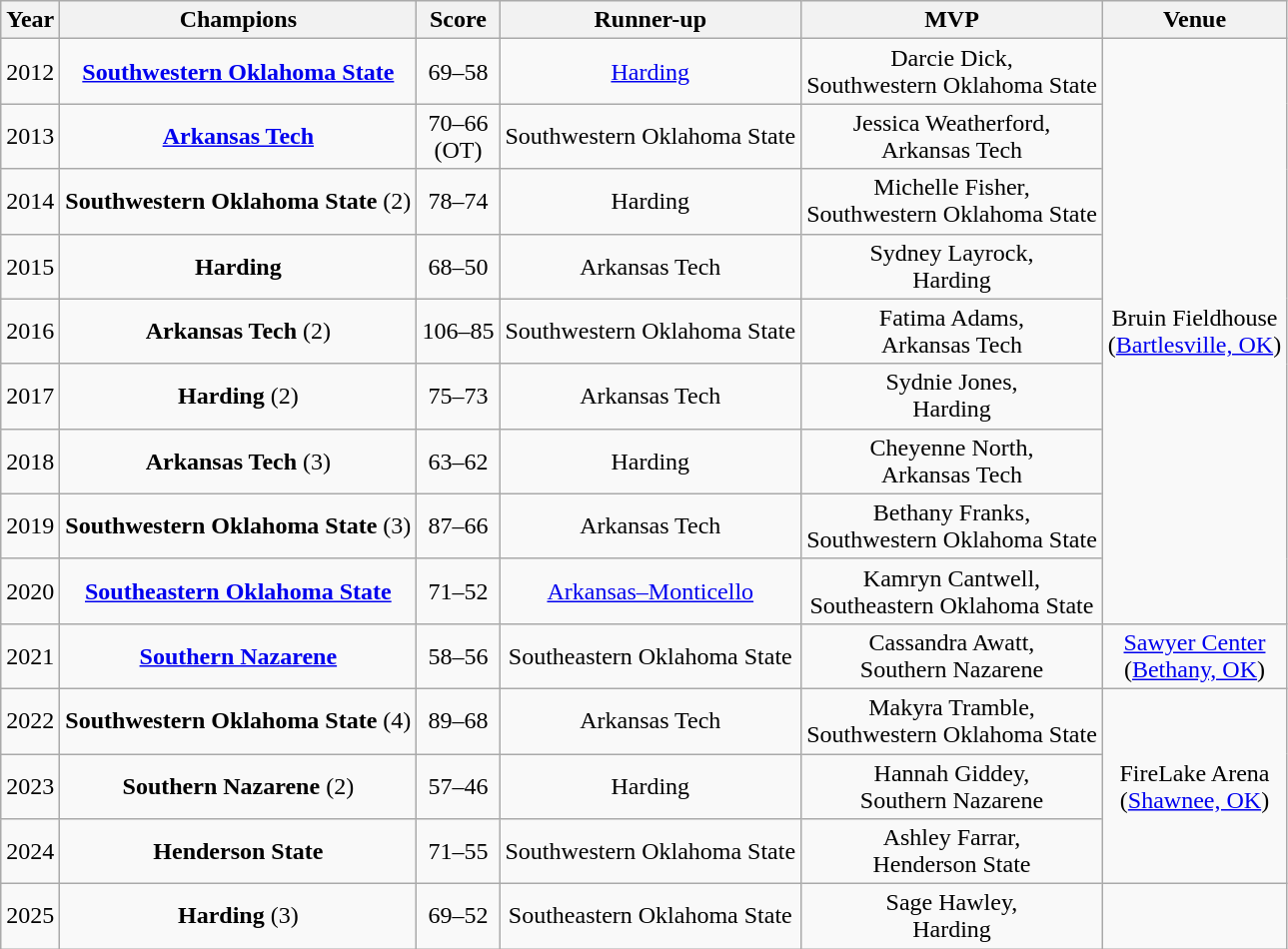<table class="wikitable" style=text-align:center>
<tr>
<th>Year</th>
<th>Champions</th>
<th>Score</th>
<th>Runner-up</th>
<th>MVP</th>
<th>Venue</th>
</tr>
<tr>
<td>2012</td>
<td><strong><a href='#'>Southwestern Oklahoma State</a></strong></td>
<td>69–58</td>
<td><a href='#'>Harding</a></td>
<td>Darcie Dick,<br>Southwestern Oklahoma State</td>
<td rowspan=9 nowrap>Bruin Fieldhouse<br>(<a href='#'>Bartlesville, OK</a>)</td>
</tr>
<tr>
<td>2013</td>
<td><strong><a href='#'>Arkansas Tech</a></strong></td>
<td>70–66<br>(OT)</td>
<td>Southwestern Oklahoma State</td>
<td>Jessica Weatherford,<br>Arkansas Tech</td>
</tr>
<tr>
<td>2014</td>
<td><strong>Southwestern Oklahoma State</strong> (2)</td>
<td>78–74</td>
<td>Harding</td>
<td>Michelle Fisher,<br>Southwestern Oklahoma State</td>
</tr>
<tr>
<td>2015</td>
<td><strong>Harding</strong></td>
<td>68–50</td>
<td>Arkansas Tech</td>
<td>Sydney Layrock,<br>Harding</td>
</tr>
<tr>
<td>2016</td>
<td><strong>Arkansas Tech</strong> (2)</td>
<td nowrap>106–85</td>
<td>Southwestern Oklahoma State</td>
<td>Fatima Adams,<br>Arkansas Tech</td>
</tr>
<tr>
<td>2017</td>
<td><strong>Harding</strong> (2)</td>
<td>75–73</td>
<td>Arkansas Tech</td>
<td>Sydnie Jones,<br>Harding</td>
</tr>
<tr>
<td>2018</td>
<td><strong>Arkansas Tech</strong> (3)</td>
<td>63–62</td>
<td>Harding</td>
<td>Cheyenne North,<br>Arkansas Tech</td>
</tr>
<tr>
<td>2019</td>
<td><strong>Southwestern Oklahoma State</strong> (3)</td>
<td>87–66</td>
<td>Arkansas Tech</td>
<td>Bethany Franks,<br>Southwestern Oklahoma State</td>
</tr>
<tr>
<td>2020</td>
<td><strong><a href='#'>Southeastern Oklahoma State</a></strong></td>
<td>71–52</td>
<td><a href='#'>Arkansas–Monticello</a></td>
<td>Kamryn Cantwell,<br>Southeastern Oklahoma State</td>
</tr>
<tr>
<td>2021</td>
<td><strong><a href='#'>Southern Nazarene</a></strong></td>
<td>58–56</td>
<td>Southeastern Oklahoma State</td>
<td>Cassandra Awatt,<br>Southern Nazarene</td>
<td><a href='#'>Sawyer Center</a><br>(<a href='#'>Bethany, OK</a>)</td>
</tr>
<tr>
<td>2022</td>
<td><strong>Southwestern Oklahoma State</strong> (4)</td>
<td>89–68</td>
<td>Arkansas Tech</td>
<td>Makyra Tramble,<br>Southwestern Oklahoma State</td>
<td rowspan=3>FireLake Arena<br>(<a href='#'>Shawnee, OK</a>)</td>
</tr>
<tr>
<td>2023</td>
<td><strong>Southern Nazarene</strong> (2)</td>
<td>57–46</td>
<td>Harding</td>
<td>Hannah Giddey,<br>Southern Nazarene</td>
</tr>
<tr>
<td>2024</td>
<td><strong>Henderson State</strong></td>
<td>71–55</td>
<td>Southwestern Oklahoma State</td>
<td>Ashley Farrar,<br>Henderson State</td>
</tr>
<tr>
<td>2025</td>
<td><strong>Harding</strong> (3)</td>
<td>69–52</td>
<td>Southeastern Oklahoma State</td>
<td>Sage Hawley,<br>Harding</td>
</tr>
</table>
